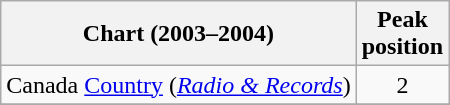<table class="wikitable sortable">
<tr>
<th align="left">Chart (2003–2004)</th>
<th align="center">Peak<br>position</th>
</tr>
<tr>
<td align="left">Canada <a href='#'>Country</a> (<em><a href='#'>Radio & Records</a></em>)</td>
<td align="center">2</td>
</tr>
<tr>
</tr>
<tr>
</tr>
</table>
